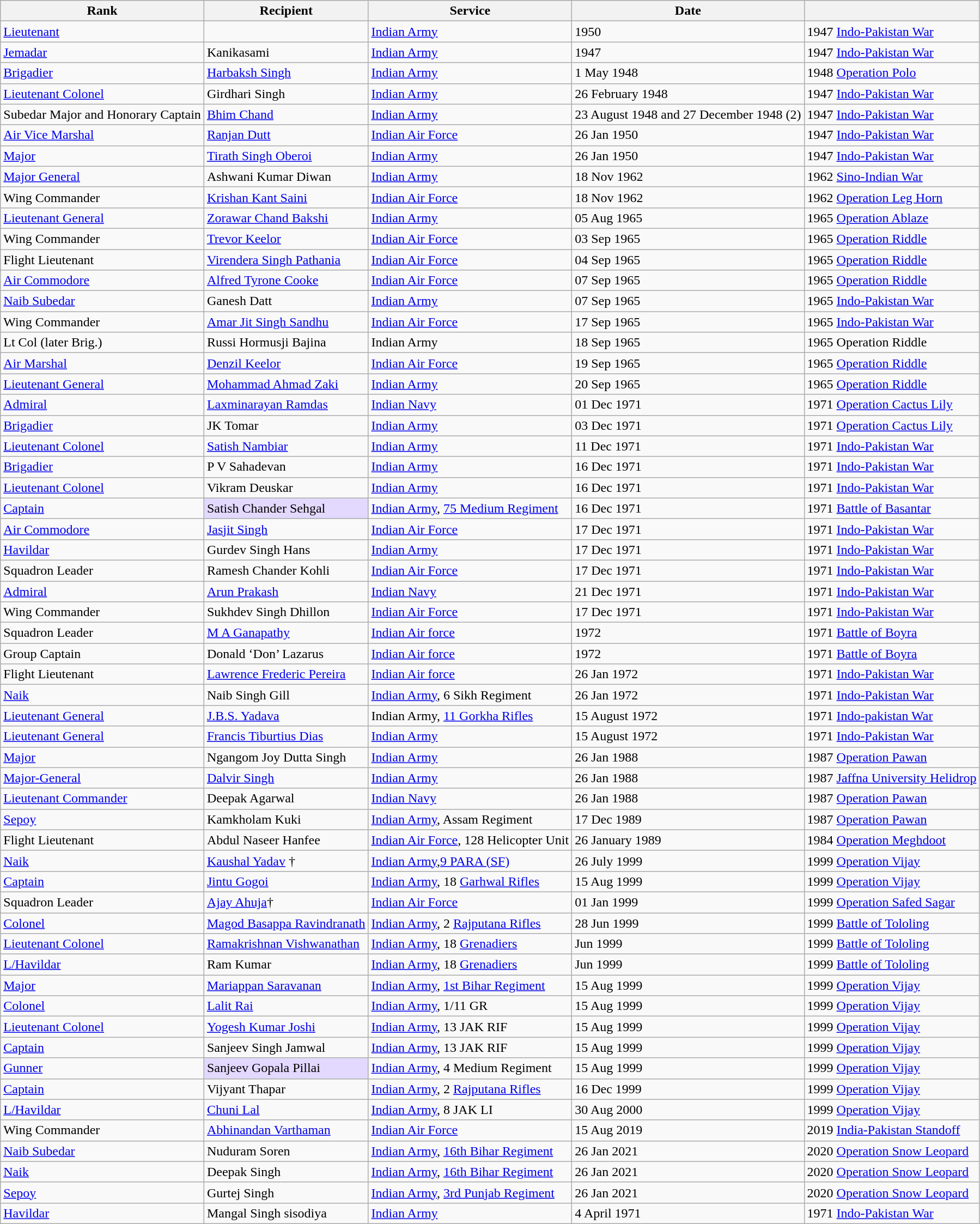<table class="wikitable sortable">
<tr>
<th>Rank</th>
<th>Recipient</th>
<th>Service</th>
<th>Date</th>
<th></th>
</tr>
<tr>
<td><a href='#'>Lieutenant</a></td>
<td></td>
<td><a href='#'>Indian Army</a></td>
<td>1950</td>
<td>1947 <a href='#'>Indo-Pakistan War</a></td>
</tr>
<tr>
<td><a href='#'>Jemadar</a></td>
<td>Kanikasami</td>
<td><a href='#'>Indian Army</a></td>
<td>1947</td>
<td>1947 <a href='#'>Indo-Pakistan War</a></td>
</tr>
<tr>
<td><a href='#'> Brigadier</a></td>
<td><a href='#'>Harbaksh Singh</a></td>
<td><a href='#'>Indian Army</a></td>
<td>1 May 1948</td>
<td>1948 <a href='#'>Operation Polo</a></td>
</tr>
<tr>
<td><a href='#'>Lieutenant Colonel</a></td>
<td>Girdhari Singh</td>
<td><a href='#'>Indian Army</a></td>
<td>26 February 1948</td>
<td>1947 <a href='#'>Indo-Pakistan War</a></td>
</tr>
<tr>
<td>Subedar Major and Honorary Captain</td>
<td><a href='#'>Bhim Chand</a></td>
<td><a href='#'>Indian Army</a></td>
<td>23 August 1948 and 27 December 1948 (2)</td>
<td>1947 <a href='#'>Indo-Pakistan War</a></td>
</tr>
<tr>
<td><a href='#'> Air Vice Marshal</a></td>
<td><a href='#'>Ranjan Dutt</a></td>
<td><a href='#'>Indian Air Force</a></td>
<td>26 Jan 1950</td>
<td>1947 <a href='#'>Indo-Pakistan War</a></td>
</tr>
<tr>
<td><a href='#'> Major</a></td>
<td><a href='#'>Tirath Singh Oberoi</a></td>
<td><a href='#'>Indian Army</a></td>
<td>26 Jan 1950</td>
<td>1947 <a href='#'>Indo-Pakistan War</a></td>
</tr>
<tr>
<td><a href='#'>Major General</a></td>
<td>Ashwani Kumar Diwan</td>
<td><a href='#'>Indian Army</a></td>
<td>18 Nov 1962</td>
<td>1962 <a href='#'>Sino-Indian War</a></td>
</tr>
<tr>
<td>Wing Commander</td>
<td><a href='#'>Krishan Kant Saini</a></td>
<td><a href='#'>Indian Air Force</a></td>
<td>18 Nov 1962</td>
<td>1962 <a href='#'>Operation Leg Horn</a></td>
</tr>
<tr>
<td><a href='#'>Lieutenant General</a></td>
<td><a href='#'>Zorawar Chand Bakshi</a></td>
<td><a href='#'>Indian Army</a></td>
<td>05 Aug 1965</td>
<td>1965 <a href='#'>Operation Ablaze</a></td>
</tr>
<tr>
<td>Wing Commander</td>
<td><a href='#'>Trevor Keelor</a></td>
<td><a href='#'>Indian Air Force</a></td>
<td>03 Sep 1965</td>
<td>1965 <a href='#'>Operation Riddle</a></td>
</tr>
<tr>
<td>Flight Lieutenant</td>
<td><a href='#'>Virendera Singh Pathania</a></td>
<td><a href='#'>Indian Air Force</a></td>
<td>04 Sep 1965</td>
<td>1965 <a href='#'>Operation Riddle</a></td>
</tr>
<tr>
<td><a href='#'> Air Commodore</a></td>
<td><a href='#'>Alfred Tyrone Cooke</a></td>
<td><a href='#'>Indian Air Force</a></td>
<td>07 Sep 1965</td>
<td>1965 <a href='#'>Operation Riddle</a></td>
</tr>
<tr>
<td><a href='#'> Naib Subedar</a></td>
<td>Ganesh Datt</td>
<td><a href='#'>Indian Army</a></td>
<td>07 Sep 1965</td>
<td>1965 <a href='#'>Indo-Pakistan War</a></td>
</tr>
<tr>
<td>Wing Commander</td>
<td><a href='#'>Amar Jit Singh Sandhu</a></td>
<td><a href='#'>Indian Air Force</a></td>
<td>17 Sep 1965</td>
<td>1965 <a href='#'>Indo-Pakistan War</a></td>
</tr>
<tr>
<td>Lt Col (later Brig.)</td>
<td>Russi Hormusji Bajina</td>
<td>Indian Army</td>
<td>18 Sep 1965</td>
<td>1965 Operation Riddle</td>
</tr>
<tr>
<td><a href='#'> Air Marshal</a></td>
<td><a href='#'>Denzil Keelor</a></td>
<td><a href='#'>Indian Air Force</a></td>
<td>19 Sep 1965</td>
<td>1965 <a href='#'>Operation Riddle</a></td>
</tr>
<tr>
<td><a href='#'>Lieutenant General</a></td>
<td><a href='#'> Mohammad Ahmad Zaki</a></td>
<td><a href='#'>Indian Army</a></td>
<td>20 Sep 1965</td>
<td>1965 <a href='#'>Operation Riddle</a></td>
</tr>
<tr>
<td><a href='#'> Admiral</a></td>
<td><a href='#'>Laxminarayan Ramdas</a></td>
<td><a href='#'>Indian Navy</a></td>
<td>01 Dec 1971</td>
<td>1971 <a href='#'>Operation Cactus Lily</a></td>
</tr>
<tr>
<td><a href='#'> Brigadier</a></td>
<td>JK Tomar</td>
<td><a href='#'>Indian Army</a></td>
<td>03 Dec 1971</td>
<td>1971 <a href='#'>Operation Cactus Lily</a></td>
</tr>
<tr>
<td><a href='#'> Lieutenant Colonel</a></td>
<td><a href='#'>Satish Nambiar</a></td>
<td><a href='#'>Indian Army</a></td>
<td>11 Dec 1971</td>
<td>1971 <a href='#'> Indo-Pakistan War</a></td>
</tr>
<tr>
<td><a href='#'> Brigadier</a></td>
<td>P V Sahadevan</td>
<td><a href='#'>Indian Army</a></td>
<td>16 Dec 1971</td>
<td>1971 <a href='#'> Indo-Pakistan War</a></td>
</tr>
<tr>
<td><a href='#'> Lieutenant Colonel</a></td>
<td>Vikram Deuskar</td>
<td><a href='#'>Indian Army</a></td>
<td>16 Dec 1971</td>
<td>1971 <a href='#'> Indo-Pakistan War</a></td>
</tr>
<tr>
<td><a href='#'>Captain</a></td>
<td style="background:#e3d9ff;">Satish Chander Sehgal</td>
<td><a href='#'>Indian Army</a>, <a href='#'>75 Medium Regiment</a></td>
<td>16 Dec 1971</td>
<td>1971 <a href='#'>Battle of Basantar</a></td>
</tr>
<tr>
<td><a href='#'> Air Commodore</a></td>
<td><a href='#'>Jasjit Singh</a></td>
<td><a href='#'>Indian Air Force</a></td>
<td>17 Dec 1971</td>
<td>1971 <a href='#'> Indo-Pakistan War</a></td>
</tr>
<tr>
<td><a href='#'>Havildar</a></td>
<td>Gurdev Singh Hans</td>
<td><a href='#'>Indian Army</a></td>
<td>17 Dec 1971</td>
<td>1971 <a href='#'> Indo-Pakistan War</a></td>
</tr>
<tr>
<td>Squadron Leader</td>
<td>Ramesh Chander Kohli</td>
<td><a href='#'>Indian Air Force</a></td>
<td>17 Dec 1971</td>
<td>1971 <a href='#'> Indo-Pakistan War</a></td>
</tr>
<tr>
<td><a href='#'> Admiral</a></td>
<td><a href='#'>Arun Prakash</a></td>
<td><a href='#'>Indian Navy</a></td>
<td>21 Dec 1971</td>
<td>1971 <a href='#'> Indo-Pakistan War</a></td>
</tr>
<tr>
<td>Wing Commander</td>
<td>Sukhdev Singh Dhillon</td>
<td><a href='#'>Indian Air Force</a></td>
<td>17 Dec 1971</td>
<td>1971 <a href='#'> Indo-Pakistan War</a></td>
</tr>
<tr>
<td>Squadron Leader</td>
<td><a href='#'>M A Ganapathy</a></td>
<td><a href='#'>Indian Air force</a></td>
<td>1972</td>
<td>1971 <a href='#'>Battle of Boyra</a></td>
</tr>
<tr>
<td>Group Captain</td>
<td>Donald ‘Don’ Lazarus</td>
<td><a href='#'>Indian Air force</a></td>
<td>1972</td>
<td>1971 <a href='#'>Battle of Boyra</a></td>
</tr>
<tr>
<td>Flight Lieutenant</td>
<td><a href='#'>Lawrence Frederic Pereira</a></td>
<td><a href='#'>Indian Air force</a></td>
<td>26 Jan 1972</td>
<td>1971 <a href='#'> Indo-Pakistan War</a></td>
</tr>
<tr>
<td><a href='#'> Naik</a></td>
<td>Naib Singh Gill</td>
<td><a href='#'>Indian Army</a>, 6 Sikh Regiment</td>
<td>26 Jan 1972</td>
<td>1971 <a href='#'> Indo-Pakistan War</a></td>
</tr>
<tr>
<td><a href='#'>Lieutenant General</a></td>
<td><a href='#'>J.B.S. Yadava</a></td>
<td>Indian Army, <a href='#'>11 Gorkha Rifles</a></td>
<td>15 August 1972</td>
<td>1971 <a href='#'>Indo-pakistan War</a></td>
</tr>
<tr>
<td><a href='#'>Lieutenant General</a></td>
<td><a href='#'> Francis Tiburtius Dias</a></td>
<td><a href='#'>Indian Army</a></td>
<td>15 August 1972</td>
<td>1971 <a href='#'> Indo-Pakistan War</a></td>
</tr>
<tr>
<td><a href='#'> Major</a></td>
<td>Ngangom Joy Dutta Singh</td>
<td><a href='#'>Indian Army</a></td>
<td>26 Jan 1988</td>
<td>1987 <a href='#'>Operation Pawan</a></td>
</tr>
<tr>
<td><a href='#'> Major-General</a></td>
<td><a href='#'>Dalvir Singh</a></td>
<td><a href='#'>Indian Army</a></td>
<td>26 Jan 1988</td>
<td>1987 <a href='#'>Jaffna University Helidrop</a></td>
</tr>
<tr>
<td><a href='#'>Lieutenant Commander</a></td>
<td>Deepak Agarwal</td>
<td><a href='#'>Indian Navy</a></td>
<td>26 Jan 1988</td>
<td>1987 <a href='#'>Operation Pawan</a></td>
</tr>
<tr>
<td><a href='#'>Sepoy</a></td>
<td>Kamkholam Kuki</td>
<td><a href='#'>Indian Army</a>, Assam Regiment</td>
<td>17 Dec 1989</td>
<td>1987 <a href='#'>Operation Pawan</a></td>
</tr>
<tr>
<td>Flight Lieutenant</td>
<td>Abdul Naseer Hanfee</td>
<td><a href='#'>Indian Air Force</a>, 128 Helicopter Unit</td>
<td>26 January 1989</td>
<td>1984 <a href='#'>Operation Meghdoot</a></td>
</tr>
<tr>
<td><a href='#'>Naik</a></td>
<td><a href='#'>Kaushal Yadav</a> †</td>
<td><a href='#'>Indian Army</a>,<a href='#'>9 PARA (SF)</a></td>
<td>26 July 1999</td>
<td>1999 <a href='#'>Operation Vijay</a></td>
</tr>
<tr>
<td><a href='#'>Captain</a></td>
<td><a href='#'>Jintu Gogoi</a></td>
<td><a href='#'>Indian Army</a>, 18 <a href='#'>Garhwal Rifles</a></td>
<td>15 Aug 1999</td>
<td>1999 <a href='#'>Operation Vijay</a></td>
</tr>
<tr>
<td>Squadron Leader</td>
<td><a href='#'>Ajay Ahuja</a>†</td>
<td><a href='#'>Indian Air Force</a></td>
<td>01 Jan 1999</td>
<td>1999 <a href='#'>Operation Safed Sagar</a></td>
</tr>
<tr>
<td><a href='#'> Colonel</a></td>
<td><a href='#'>Magod Basappa Ravindranath</a></td>
<td><a href='#'>Indian Army</a>, 2 <a href='#'>Rajputana Rifles</a></td>
<td>28 Jun 1999</td>
<td>1999 <a href='#'>Battle of Tololing</a></td>
</tr>
<tr>
<td><a href='#'> Lieutenant Colonel</a></td>
<td><a href='#'>Ramakrishnan Vishwanathan</a></td>
<td><a href='#'>Indian Army</a>, 18 <a href='#'>Grenadiers</a></td>
<td>Jun 1999</td>
<td>1999 <a href='#'>Battle of Tololing</a></td>
</tr>
<tr>
<td><a href='#'> L/Havildar</a></td>
<td>Ram Kumar</td>
<td><a href='#'>Indian Army</a>, 18 <a href='#'>Grenadiers</a></td>
<td>Jun 1999</td>
<td>1999 <a href='#'>Battle of Tololing</a></td>
</tr>
<tr>
<td><a href='#'> Major</a></td>
<td><a href='#'>Mariappan Saravanan</a></td>
<td><a href='#'>Indian Army</a>, <a href='#'>1st Bihar Regiment</a></td>
<td>15 Aug 1999</td>
<td>1999 <a href='#'>Operation Vijay</a></td>
</tr>
<tr>
<td><a href='#'> Colonel</a></td>
<td><a href='#'>Lalit Rai</a></td>
<td><a href='#'>Indian Army</a>, 1/11 GR</td>
<td>15 Aug 1999</td>
<td>1999 <a href='#'>Operation Vijay</a></td>
</tr>
<tr>
<td><a href='#'> Lieutenant Colonel</a></td>
<td><a href='#'>Yogesh Kumar Joshi</a></td>
<td><a href='#'>Indian Army</a>, 13 JAK RIF</td>
<td>15 Aug 1999</td>
<td>1999 <a href='#'>Operation Vijay</a></td>
</tr>
<tr>
<td><a href='#'>Captain</a></td>
<td>Sanjeev Singh Jamwal</td>
<td><a href='#'>Indian Army</a>, 13 JAK RIF</td>
<td>15 Aug 1999</td>
<td>1999 <a href='#'>Operation Vijay</a></td>
</tr>
<tr>
<td><a href='#'>Gunner</a></td>
<td style="background:#e3d9ff;">Sanjeev Gopala Pillai</td>
<td><a href='#'>Indian Army</a>, 4 Medium Regiment</td>
<td>15 Aug 1999</td>
<td>1999 <a href='#'>Operation Vijay</a></td>
</tr>
<tr>
<td><a href='#'>Captain</a></td>
<td>Vijyant Thapar</td>
<td><a href='#'>Indian Army</a>, 2 <a href='#'>Rajputana Rifles</a></td>
<td>16 Dec 1999</td>
<td>1999 <a href='#'>Operation Vijay</a></td>
</tr>
<tr>
<td><a href='#'> L/Havildar</a></td>
<td><a href='#'>Chuni Lal</a></td>
<td><a href='#'>Indian Army</a>, 8 JAK LI</td>
<td>30 Aug 2000</td>
<td>1999 <a href='#'>Operation Vijay</a></td>
</tr>
<tr>
<td>Wing Commander</td>
<td><a href='#'>Abhinandan Varthaman</a></td>
<td><a href='#'>Indian Air Force</a></td>
<td>15 Aug 2019</td>
<td>2019 <a href='#'> India-Pakistan Standoff</a></td>
</tr>
<tr>
<td><a href='#'> Naib Subedar</a></td>
<td>Nuduram Soren</td>
<td><a href='#'>Indian Army</a>, <a href='#'>16th Bihar Regiment</a></td>
<td>26 Jan 2021</td>
<td>2020 <a href='#'>Operation Snow Leopard</a></td>
</tr>
<tr>
<td><a href='#'> Naik</a></td>
<td>Deepak Singh</td>
<td><a href='#'>Indian Army</a>, <a href='#'>16th Bihar Regiment</a></td>
<td>26 Jan 2021</td>
<td>2020 <a href='#'>Operation Snow Leopard</a></td>
</tr>
<tr>
<td><a href='#'>Sepoy</a></td>
<td>Gurtej Singh</td>
<td><a href='#'>Indian Army</a>, <a href='#'>3rd Punjab Regiment</a></td>
<td>26 Jan 2021</td>
<td>2020 <a href='#'>Operation Snow Leopard</a></td>
</tr>
<tr>
<td><a href='#'>Havildar</a></td>
<td>Mangal Singh sisodiya</td>
<td><a href='#'>Indian Army</a></td>
<td>4 April 1971</td>
<td>1971 <a href='#'> Indo-Pakistan War</a></td>
</tr>
</table>
